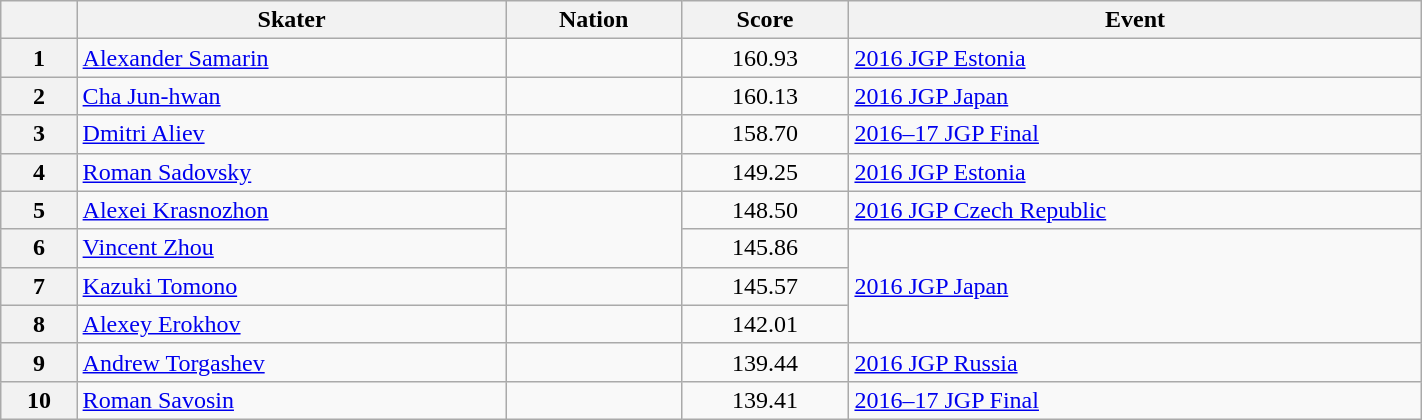<table class="wikitable sortable" style="text-align:left; width:75%">
<tr>
<th scope="col"></th>
<th scope="col">Skater</th>
<th scope="col">Nation</th>
<th scope="col">Score</th>
<th scope="col">Event</th>
</tr>
<tr>
<th scope="row">1</th>
<td><a href='#'>Alexander Samarin</a></td>
<td></td>
<td style="text-align:center;">160.93</td>
<td><a href='#'>2016 JGP Estonia</a></td>
</tr>
<tr>
<th scope="row">2</th>
<td><a href='#'>Cha Jun-hwan</a></td>
<td></td>
<td style="text-align:center;">160.13</td>
<td><a href='#'>2016 JGP Japan</a></td>
</tr>
<tr>
<th scope="row">3</th>
<td><a href='#'>Dmitri Aliev</a></td>
<td></td>
<td style="text-align:center;">158.70</td>
<td><a href='#'>2016–17 JGP Final</a></td>
</tr>
<tr>
<th scope="row">4</th>
<td><a href='#'>Roman Sadovsky</a></td>
<td></td>
<td style="text-align:center;">149.25</td>
<td><a href='#'>2016 JGP Estonia</a></td>
</tr>
<tr>
<th scope="row">5</th>
<td><a href='#'>Alexei Krasnozhon</a></td>
<td rowspan="2"></td>
<td style="text-align:center;">148.50</td>
<td><a href='#'>2016 JGP Czech Republic</a></td>
</tr>
<tr>
<th scope="row">6</th>
<td><a href='#'>Vincent Zhou</a></td>
<td style="text-align:center;">145.86</td>
<td rowspan="3"><a href='#'>2016 JGP Japan</a></td>
</tr>
<tr>
<th scope="row">7</th>
<td><a href='#'>Kazuki Tomono</a></td>
<td></td>
<td style="text-align:center;">145.57</td>
</tr>
<tr>
<th scope="row">8</th>
<td><a href='#'>Alexey Erokhov</a></td>
<td></td>
<td style="text-align:center;">142.01</td>
</tr>
<tr>
<th scope="row">9</th>
<td><a href='#'>Andrew Torgashev</a></td>
<td></td>
<td style="text-align:center;">139.44</td>
<td><a href='#'>2016 JGP Russia</a></td>
</tr>
<tr>
<th scope="row">10</th>
<td><a href='#'>Roman Savosin</a></td>
<td></td>
<td style="text-align:center;">139.41</td>
<td><a href='#'>2016–17 JGP Final</a></td>
</tr>
</table>
